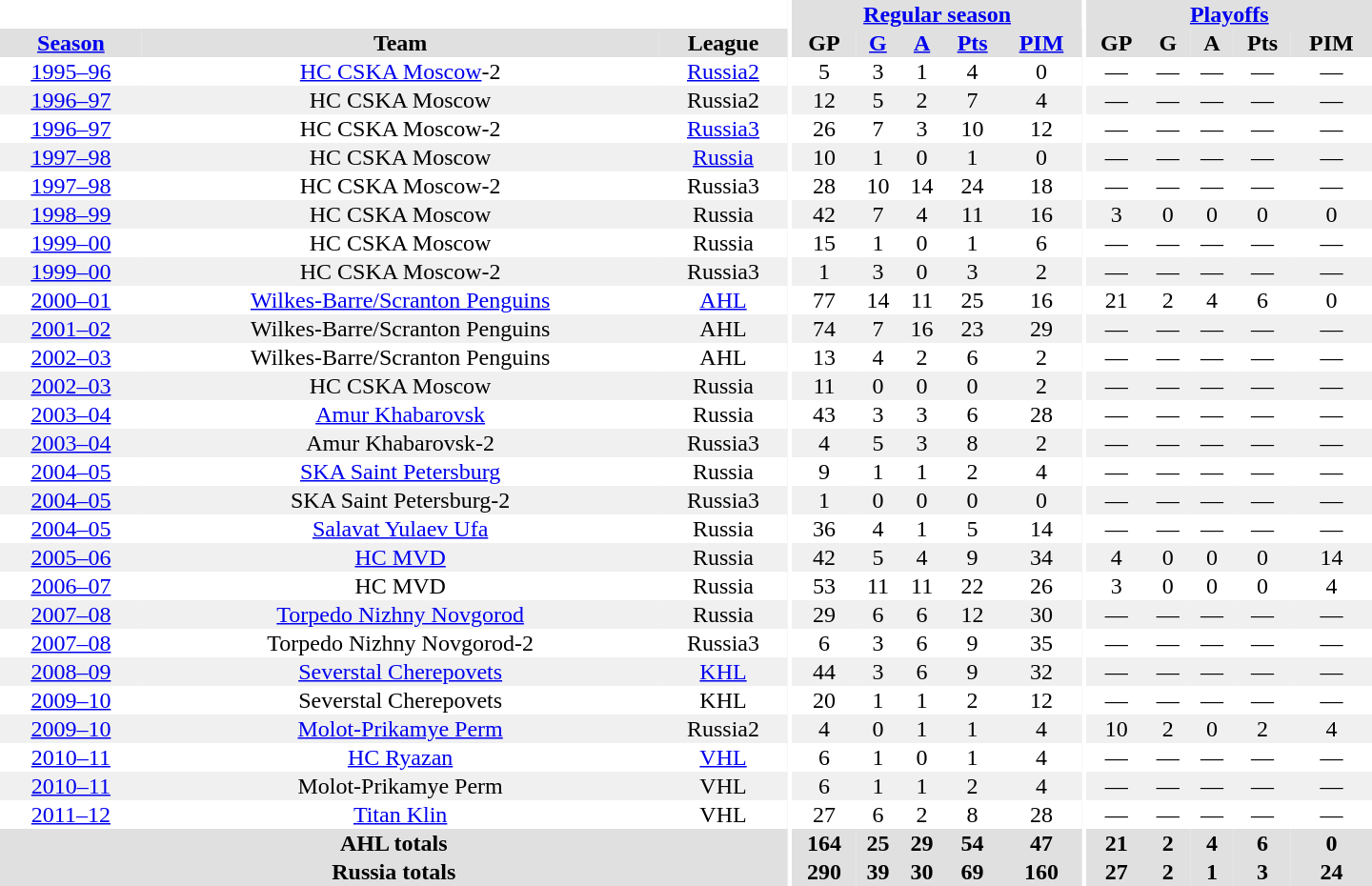<table border="0" cellpadding="1" cellspacing="0" style="text-align:center; width:60em">
<tr bgcolor="#e0e0e0">
<th colspan="3" bgcolor="#ffffff"></th>
<th rowspan="99" bgcolor="#ffffff"></th>
<th colspan="5"><a href='#'>Regular season</a></th>
<th rowspan="99" bgcolor="#ffffff"></th>
<th colspan="5"><a href='#'>Playoffs</a></th>
</tr>
<tr bgcolor="#e0e0e0">
<th><a href='#'>Season</a></th>
<th>Team</th>
<th>League</th>
<th>GP</th>
<th><a href='#'>G</a></th>
<th><a href='#'>A</a></th>
<th><a href='#'>Pts</a></th>
<th><a href='#'>PIM</a></th>
<th>GP</th>
<th>G</th>
<th>A</th>
<th>Pts</th>
<th>PIM</th>
</tr>
<tr>
<td><a href='#'>1995–96</a></td>
<td><a href='#'>HC CSKA Moscow</a>-2</td>
<td><a href='#'>Russia2</a></td>
<td>5</td>
<td>3</td>
<td>1</td>
<td>4</td>
<td>0</td>
<td>—</td>
<td>—</td>
<td>—</td>
<td>—</td>
<td>—</td>
</tr>
<tr bgcolor="#f0f0f0">
<td><a href='#'>1996–97</a></td>
<td>HC CSKA Moscow</td>
<td>Russia2</td>
<td>12</td>
<td>5</td>
<td>2</td>
<td>7</td>
<td>4</td>
<td>—</td>
<td>—</td>
<td>—</td>
<td>—</td>
<td>—</td>
</tr>
<tr>
<td><a href='#'>1996–97</a></td>
<td>HC CSKA Moscow-2</td>
<td><a href='#'>Russia3</a></td>
<td>26</td>
<td>7</td>
<td>3</td>
<td>10</td>
<td>12</td>
<td>—</td>
<td>—</td>
<td>—</td>
<td>—</td>
<td>—</td>
</tr>
<tr bgcolor="#f0f0f0">
<td><a href='#'>1997–98</a></td>
<td>HC CSKA Moscow</td>
<td><a href='#'>Russia</a></td>
<td>10</td>
<td>1</td>
<td>0</td>
<td>1</td>
<td>0</td>
<td>—</td>
<td>—</td>
<td>—</td>
<td>—</td>
<td>—</td>
</tr>
<tr>
<td><a href='#'>1997–98</a></td>
<td>HC CSKA Moscow-2</td>
<td>Russia3</td>
<td>28</td>
<td>10</td>
<td>14</td>
<td>24</td>
<td>18</td>
<td>—</td>
<td>—</td>
<td>—</td>
<td>—</td>
<td>—</td>
</tr>
<tr bgcolor="#f0f0f0">
<td><a href='#'>1998–99</a></td>
<td>HC CSKA Moscow</td>
<td>Russia</td>
<td>42</td>
<td>7</td>
<td>4</td>
<td>11</td>
<td>16</td>
<td>3</td>
<td>0</td>
<td>0</td>
<td>0</td>
<td>0</td>
</tr>
<tr>
<td><a href='#'>1999–00</a></td>
<td>HC CSKA Moscow</td>
<td>Russia</td>
<td>15</td>
<td>1</td>
<td>0</td>
<td>1</td>
<td>6</td>
<td>—</td>
<td>—</td>
<td>—</td>
<td>—</td>
<td>—</td>
</tr>
<tr bgcolor="#f0f0f0">
<td><a href='#'>1999–00</a></td>
<td>HC CSKA Moscow-2</td>
<td>Russia3</td>
<td>1</td>
<td>3</td>
<td>0</td>
<td>3</td>
<td>2</td>
<td>—</td>
<td>—</td>
<td>—</td>
<td>—</td>
<td>—</td>
</tr>
<tr>
<td><a href='#'>2000–01</a></td>
<td><a href='#'>Wilkes-Barre/Scranton Penguins</a></td>
<td><a href='#'>AHL</a></td>
<td>77</td>
<td>14</td>
<td>11</td>
<td>25</td>
<td>16</td>
<td>21</td>
<td>2</td>
<td>4</td>
<td>6</td>
<td>0</td>
</tr>
<tr bgcolor="#f0f0f0">
<td><a href='#'>2001–02</a></td>
<td>Wilkes-Barre/Scranton Penguins</td>
<td>AHL</td>
<td>74</td>
<td>7</td>
<td>16</td>
<td>23</td>
<td>29</td>
<td>—</td>
<td>—</td>
<td>—</td>
<td>—</td>
<td>—</td>
</tr>
<tr>
<td><a href='#'>2002–03</a></td>
<td>Wilkes-Barre/Scranton Penguins</td>
<td>AHL</td>
<td>13</td>
<td>4</td>
<td>2</td>
<td>6</td>
<td>2</td>
<td>—</td>
<td>—</td>
<td>—</td>
<td>—</td>
<td>—</td>
</tr>
<tr bgcolor="#f0f0f0">
<td><a href='#'>2002–03</a></td>
<td>HC CSKA Moscow</td>
<td>Russia</td>
<td>11</td>
<td>0</td>
<td>0</td>
<td>0</td>
<td>2</td>
<td>—</td>
<td>—</td>
<td>—</td>
<td>—</td>
<td>—</td>
</tr>
<tr>
<td><a href='#'>2003–04</a></td>
<td><a href='#'>Amur Khabarovsk</a></td>
<td>Russia</td>
<td>43</td>
<td>3</td>
<td>3</td>
<td>6</td>
<td>28</td>
<td>—</td>
<td>—</td>
<td>—</td>
<td>—</td>
<td>—</td>
</tr>
<tr bgcolor="#f0f0f0">
<td><a href='#'>2003–04</a></td>
<td>Amur Khabarovsk-2</td>
<td>Russia3</td>
<td>4</td>
<td>5</td>
<td>3</td>
<td>8</td>
<td>2</td>
<td>—</td>
<td>—</td>
<td>—</td>
<td>—</td>
<td>—</td>
</tr>
<tr>
<td><a href='#'>2004–05</a></td>
<td><a href='#'>SKA Saint Petersburg</a></td>
<td>Russia</td>
<td>9</td>
<td>1</td>
<td>1</td>
<td>2</td>
<td>4</td>
<td>—</td>
<td>—</td>
<td>—</td>
<td>—</td>
<td>—</td>
</tr>
<tr bgcolor="#f0f0f0">
<td><a href='#'>2004–05</a></td>
<td>SKA Saint Petersburg-2</td>
<td>Russia3</td>
<td>1</td>
<td>0</td>
<td>0</td>
<td>0</td>
<td>0</td>
<td>—</td>
<td>—</td>
<td>—</td>
<td>—</td>
<td>—</td>
</tr>
<tr>
<td><a href='#'>2004–05</a></td>
<td><a href='#'>Salavat Yulaev Ufa</a></td>
<td>Russia</td>
<td>36</td>
<td>4</td>
<td>1</td>
<td>5</td>
<td>14</td>
<td>—</td>
<td>—</td>
<td>—</td>
<td>—</td>
<td>—</td>
</tr>
<tr bgcolor="#f0f0f0">
<td><a href='#'>2005–06</a></td>
<td><a href='#'>HC MVD</a></td>
<td>Russia</td>
<td>42</td>
<td>5</td>
<td>4</td>
<td>9</td>
<td>34</td>
<td>4</td>
<td>0</td>
<td>0</td>
<td>0</td>
<td>14</td>
</tr>
<tr>
<td><a href='#'>2006–07</a></td>
<td>HC MVD</td>
<td>Russia</td>
<td>53</td>
<td>11</td>
<td>11</td>
<td>22</td>
<td>26</td>
<td>3</td>
<td>0</td>
<td>0</td>
<td>0</td>
<td>4</td>
</tr>
<tr bgcolor="#f0f0f0">
<td><a href='#'>2007–08</a></td>
<td><a href='#'>Torpedo Nizhny Novgorod</a></td>
<td>Russia</td>
<td>29</td>
<td>6</td>
<td>6</td>
<td>12</td>
<td>30</td>
<td>—</td>
<td>—</td>
<td>—</td>
<td>—</td>
<td>—</td>
</tr>
<tr>
<td><a href='#'>2007–08</a></td>
<td>Torpedo Nizhny Novgorod-2</td>
<td>Russia3</td>
<td>6</td>
<td>3</td>
<td>6</td>
<td>9</td>
<td>35</td>
<td>—</td>
<td>—</td>
<td>—</td>
<td>—</td>
<td>—</td>
</tr>
<tr bgcolor="#f0f0f0">
<td><a href='#'>2008–09</a></td>
<td><a href='#'>Severstal Cherepovets</a></td>
<td><a href='#'>KHL</a></td>
<td>44</td>
<td>3</td>
<td>6</td>
<td>9</td>
<td>32</td>
<td>—</td>
<td>—</td>
<td>—</td>
<td>—</td>
<td>—</td>
</tr>
<tr>
<td><a href='#'>2009–10</a></td>
<td>Severstal Cherepovets</td>
<td>KHL</td>
<td>20</td>
<td>1</td>
<td>1</td>
<td>2</td>
<td>12</td>
<td>—</td>
<td>—</td>
<td>—</td>
<td>—</td>
<td>—</td>
</tr>
<tr bgcolor="#f0f0f0">
<td><a href='#'>2009–10</a></td>
<td><a href='#'>Molot-Prikamye Perm</a></td>
<td>Russia2</td>
<td>4</td>
<td>0</td>
<td>1</td>
<td>1</td>
<td>4</td>
<td>10</td>
<td>2</td>
<td>0</td>
<td>2</td>
<td>4</td>
</tr>
<tr>
<td><a href='#'>2010–11</a></td>
<td><a href='#'>HC Ryazan</a></td>
<td><a href='#'>VHL</a></td>
<td>6</td>
<td>1</td>
<td>0</td>
<td>1</td>
<td>4</td>
<td>—</td>
<td>—</td>
<td>—</td>
<td>—</td>
<td>—</td>
</tr>
<tr bgcolor="#f0f0f0">
<td><a href='#'>2010–11</a></td>
<td>Molot-Prikamye Perm</td>
<td>VHL</td>
<td>6</td>
<td>1</td>
<td>1</td>
<td>2</td>
<td>4</td>
<td>—</td>
<td>—</td>
<td>—</td>
<td>—</td>
<td>—</td>
</tr>
<tr>
<td><a href='#'>2011–12</a></td>
<td><a href='#'>Titan Klin</a></td>
<td>VHL</td>
<td>27</td>
<td>6</td>
<td>2</td>
<td>8</td>
<td>28</td>
<td>—</td>
<td>—</td>
<td>—</td>
<td>—</td>
<td>—</td>
</tr>
<tr>
</tr>
<tr ALIGN="center" bgcolor="#e0e0e0">
<th colspan="3">AHL totals</th>
<th ALIGN="center">164</th>
<th ALIGN="center">25</th>
<th ALIGN="center">29</th>
<th ALIGN="center">54</th>
<th ALIGN="center">47</th>
<th ALIGN="center">21</th>
<th ALIGN="center">2</th>
<th ALIGN="center">4</th>
<th ALIGN="center">6</th>
<th ALIGN="center">0</th>
</tr>
<tr>
</tr>
<tr ALIGN="center" bgcolor="#e0e0e0">
<th colspan="3">Russia totals</th>
<th ALIGN="center">290</th>
<th ALIGN="center">39</th>
<th ALIGN="center">30</th>
<th ALIGN="center">69</th>
<th ALIGN="center">160</th>
<th ALIGN="center">27</th>
<th ALIGN="center">2</th>
<th ALIGN="center">1</th>
<th ALIGN="center">3</th>
<th ALIGN="center">24</th>
</tr>
</table>
